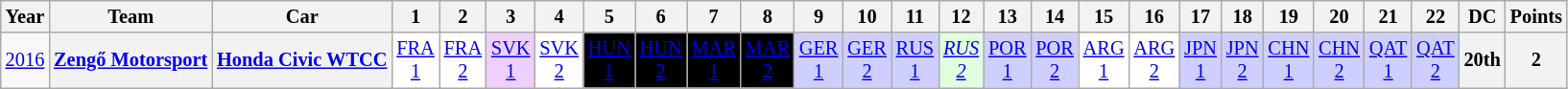<table class="wikitable" style="text-align:center; font-size:85%">
<tr>
<th>Year</th>
<th>Team</th>
<th>Car</th>
<th>1</th>
<th>2</th>
<th>3</th>
<th>4</th>
<th>5</th>
<th>6</th>
<th>7</th>
<th>8</th>
<th>9</th>
<th>10</th>
<th>11</th>
<th>12</th>
<th>13</th>
<th>14</th>
<th>15</th>
<th>16</th>
<th>17</th>
<th>18</th>
<th>19</th>
<th>20</th>
<th>21</th>
<th>22</th>
<th>DC</th>
<th>Points</th>
</tr>
<tr>
<td><a href='#'>2016</a></td>
<th><a href='#'>Zengő Motorsport</a></th>
<th><a href='#'>Honda Civic WTCC</a></th>
<td style="background:#FFFFFF;"><a href='#'>FRA<br>1</a><br></td>
<td style="background:#FFFFFF;"><a href='#'>FRA<br>2</a><br></td>
<td style="background:#EFCFFF;"><a href='#'>SVK<br>1</a><br></td>
<td style="background:#FFFFFF;"><a href='#'>SVK<br>2</a><br></td>
<td style="background:black; color:white"><a href='#'><span>HUN<br>1</span></a><br></td>
<td style="background:black; color:white"><a href='#'><span>HUN<br>2</span></a><br></td>
<td style="background:black; color:white"><a href='#'><span>MAR<br>1</span></a><br></td>
<td style="background:black; color:white"><a href='#'><span>MAR<br>2</span></a><br></td>
<td style="background:#CFCFFF;"><a href='#'>GER<br>1</a><br></td>
<td style="background:#CFCFFF;"><a href='#'>GER<br>2</a><br></td>
<td style="background:#CFCFFF;"><a href='#'>RUS<br>1</a><br></td>
<td style="background:#DFFFDF;"><em><a href='#'>RUS<br>2</a></em><br></td>
<td style="background:#CFCFFF;"><a href='#'>POR<br>1</a><br></td>
<td style="background:#CFCFFF;"><a href='#'>POR<br>2</a><br></td>
<td style="background:#FFFFFF;"><a href='#'>ARG<br>1</a><br></td>
<td style="background:#FFFFFF;"><a href='#'>ARG<br>2</a><br></td>
<td style="background:#CFCFFF;"><a href='#'>JPN<br>1</a><br></td>
<td style="background:#CFCFFF;"><a href='#'>JPN<br>2</a><br></td>
<td style="background:#CFCFFF;"><a href='#'>CHN<br>1</a><br></td>
<td style="background:#CFCFFF;"><a href='#'>CHN<br>2</a><br></td>
<td style="background:#CFCFFF;"><a href='#'>QAT<br>1</a><br></td>
<td style="background:#CFCFFF;"><a href='#'>QAT<br>2</a><br></td>
<th>20th</th>
<th>2</th>
</tr>
</table>
